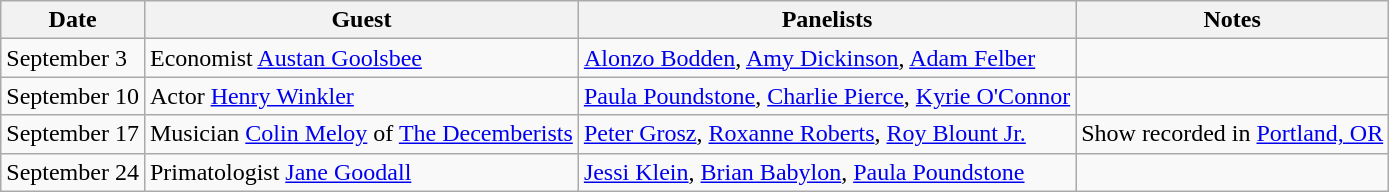<table class="wikitable">
<tr>
<th>Date</th>
<th>Guest</th>
<th>Panelists</th>
<th>Notes</th>
</tr>
<tr>
<td>September 3</td>
<td>Economist <a href='#'>Austan Goolsbee</a></td>
<td><a href='#'>Alonzo Bodden</a>, <a href='#'>Amy Dickinson</a>, <a href='#'>Adam Felber</a></td>
<td></td>
</tr>
<tr>
<td>September 10</td>
<td>Actor <a href='#'>Henry Winkler</a></td>
<td><a href='#'>Paula Poundstone</a>, <a href='#'>Charlie Pierce</a>, <a href='#'>Kyrie O'Connor</a></td>
<td></td>
</tr>
<tr>
<td>September 17</td>
<td>Musician <a href='#'>Colin Meloy</a> of <a href='#'>The Decemberists</a></td>
<td><a href='#'>Peter Grosz</a>, <a href='#'>Roxanne Roberts</a>, <a href='#'>Roy Blount Jr.</a></td>
<td>Show recorded in <a href='#'>Portland, OR</a></td>
</tr>
<tr>
<td>September 24</td>
<td>Primatologist <a href='#'>Jane Goodall</a></td>
<td><a href='#'>Jessi Klein</a>, <a href='#'>Brian Babylon</a>, <a href='#'>Paula Poundstone</a></td>
<td></td>
</tr>
</table>
